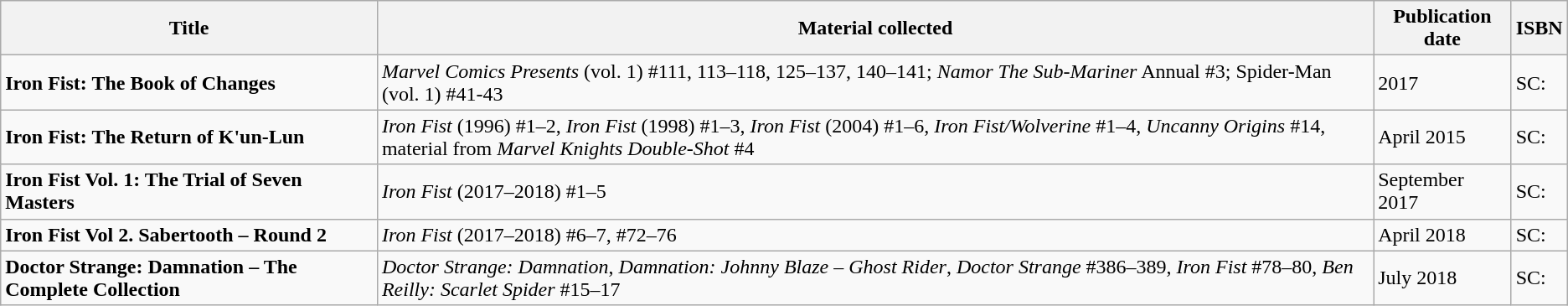<table class="wikitable">
<tr>
<th>Title</th>
<th>Material collected</th>
<th>Publication date</th>
<th>ISBN</th>
</tr>
<tr>
<td><strong>Iron Fist: The Book of Changes</strong></td>
<td><em>Marvel Comics Presents</em> (vol. 1) #111, 113–118, 125–137, 140–141; <em>Namor The Sub-Mariner</em> Annual #3; Spider-Man (vol. 1) #41-43</td>
<td>2017</td>
<td>SC: </td>
</tr>
<tr>
<td><strong>Iron Fist: The Return of K'un-Lun</strong></td>
<td><em>Iron Fist</em> (1996) #1–2, <em>Iron Fist</em> (1998) #1–3, <em>Iron Fist</em> (2004) #1–6, <em>Iron Fist/Wolverine</em> #1–4, <em>Uncanny Origins</em> #14, material from <em>Marvel Knights Double-Shot</em> #4</td>
<td>April 2015</td>
<td>SC: </td>
</tr>
<tr>
<td><strong>Iron Fist Vol. 1: The Trial of Seven Masters</strong></td>
<td><em>Iron Fist</em> (2017–2018) #1–5</td>
<td>September 2017</td>
<td>SC: </td>
</tr>
<tr>
<td><strong>Iron Fist Vol 2. Sabertooth – Round 2</strong></td>
<td><em>Iron Fist</em> (2017–2018) #6–7, #72–76</td>
<td>April 2018</td>
<td>SC: </td>
</tr>
<tr>
<td><strong>Doctor Strange: Damnation – The Complete Collection</strong></td>
<td><em>Doctor Strange: Damnation</em>, <em>Damnation: Johnny Blaze – Ghost Rider</em>, <em>Doctor Strange</em> #386–389, <em>Iron Fist</em> #78–80, <em>Ben Reilly: Scarlet Spider</em> #15–17</td>
<td>July 2018</td>
<td>SC: </td>
</tr>
</table>
